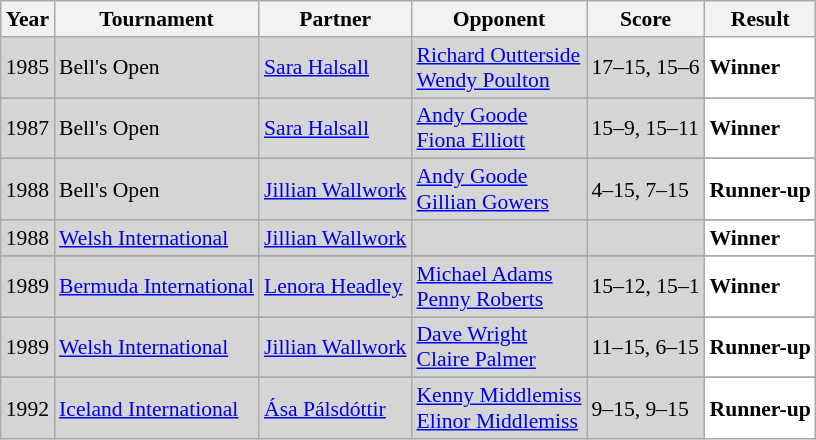<table class="sortable wikitable" style="font-size: 90%;">
<tr>
<th>Year</th>
<th>Tournament</th>
<th>Partner</th>
<th>Opponent</th>
<th>Score</th>
<th>Result</th>
</tr>
<tr style="background:#D5D5D5">
<td align="center">1985</td>
<td align="left">Bell's Open</td>
<td align="left"> <a href='#'>Sara Halsall</a></td>
<td align="left"> <a href='#'>Richard Outterside</a> <br>  <a href='#'>Wendy Poulton</a></td>
<td align="left">17–15, 15–6</td>
<td style="text-align:left; background:white"> <strong>Winner</strong></td>
</tr>
<tr>
</tr>
<tr style="background:#D5D5D5">
<td align="center">1987</td>
<td align="left">Bell's Open</td>
<td align="left"> <a href='#'>Sara Halsall</a></td>
<td align="left"> <a href='#'>Andy Goode</a> <br>  <a href='#'>Fiona Elliott</a></td>
<td align="left">15–9, 15–11</td>
<td style="text-align:left; background:white"> <strong>Winner</strong></td>
</tr>
<tr>
</tr>
<tr style="background:#D5D5D5">
<td align="center">1988</td>
<td align="left">Bell's Open</td>
<td align="left"> <a href='#'>Jillian Wallwork</a></td>
<td align="left"> <a href='#'>Andy Goode</a> <br>  <a href='#'>Gillian Gowers</a></td>
<td align="left">4–15, 7–15</td>
<td style="text-align:left; background:white"> <strong>Runner-up</strong></td>
</tr>
<tr>
</tr>
<tr style="background:#D5D5D5">
<td align="center">1988</td>
<td align="left"><a href='#'>Welsh International</a></td>
<td align="left"> <a href='#'>Jillian Wallwork</a></td>
<td align="left"> <br> </td>
<td align="left"></td>
<td style="text-align:left; background:white"> <strong>Winner</strong></td>
</tr>
<tr>
</tr>
<tr style="background:#D5D5D5">
<td align="center">1989</td>
<td align="left"><a href='#'>Bermuda International</a></td>
<td align="left"> <a href='#'>Lenora Headley</a></td>
<td align="left"> <a href='#'>Michael Adams</a> <br>  <a href='#'>Penny Roberts</a></td>
<td align="left">15–12, 15–1</td>
<td style="text-align:left; background:white"> <strong>Winner</strong></td>
</tr>
<tr>
</tr>
<tr style="background:#D5D5D5">
<td align="center">1989</td>
<td align="left"><a href='#'>Welsh International</a></td>
<td align="left"> <a href='#'>Jillian Wallwork</a></td>
<td align="left"> <a href='#'>Dave Wright</a> <br>  <a href='#'>Claire Palmer</a></td>
<td align="left">11–15, 6–15</td>
<td style="text-align:left; background:white"> <strong>Runner-up</strong></td>
</tr>
<tr>
</tr>
<tr style="background:#D5D5D5">
<td align="center">1992</td>
<td align="left"><a href='#'>Iceland International</a></td>
<td align="left"> <a href='#'>Ása Pálsdóttir</a></td>
<td align="left"> <a href='#'>Kenny Middlemiss</a> <br>  <a href='#'>Elinor Middlemiss</a></td>
<td align="left">9–15, 9–15</td>
<td style="text-align:left; background:white"> <strong>Runner-up</strong></td>
</tr>
</table>
